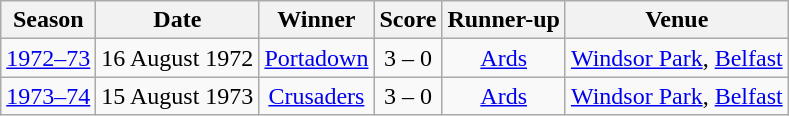<table class="wikitable">
<tr>
<th>Season</th>
<th>Date</th>
<th>Winner</th>
<th>Score</th>
<th>Runner-up</th>
<th>Venue</th>
</tr>
<tr align=center>
<td><a href='#'>1972–73</a></td>
<td>16 August 1972</td>
<td><a href='#'>Portadown</a></td>
<td>3 – 0</td>
<td><a href='#'>Ards</a></td>
<td><a href='#'>Windsor Park</a>, <a href='#'>Belfast</a></td>
</tr>
<tr align=center>
<td><a href='#'>1973–74</a></td>
<td>15 August 1973</td>
<td><a href='#'>Crusaders</a></td>
<td>3 – 0</td>
<td><a href='#'>Ards</a></td>
<td><a href='#'>Windsor Park</a>, <a href='#'>Belfast</a></td>
</tr>
</table>
